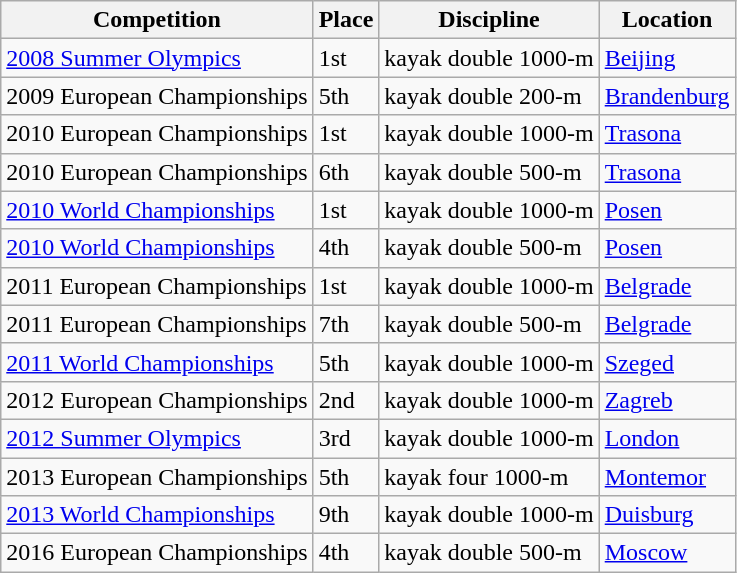<table class="wikitable">
<tr>
<th>Competition</th>
<th>Place</th>
<th>Discipline</th>
<th>Location</th>
</tr>
<tr>
<td><a href='#'>2008 Summer Olympics</a></td>
<td>1st</td>
<td>kayak double 1000-m</td>
<td><a href='#'>Beijing</a></td>
</tr>
<tr>
<td>2009 European Championships</td>
<td>5th</td>
<td>kayak double 200-m</td>
<td><a href='#'>Brandenburg</a></td>
</tr>
<tr>
<td>2010 European Championships</td>
<td>1st</td>
<td>kayak double 1000-m</td>
<td><a href='#'>Trasona</a></td>
</tr>
<tr>
<td>2010 European Championships</td>
<td>6th</td>
<td>kayak double 500-m</td>
<td><a href='#'>Trasona</a></td>
</tr>
<tr>
<td><a href='#'>2010 World Championships</a></td>
<td>1st</td>
<td>kayak double 1000-m</td>
<td><a href='#'>Posen</a></td>
</tr>
<tr>
<td><a href='#'>2010 World Championships</a></td>
<td>4th</td>
<td>kayak double 500-m</td>
<td><a href='#'>Posen</a></td>
</tr>
<tr>
<td>2011 European Championships</td>
<td>1st</td>
<td>kayak double 1000-m</td>
<td><a href='#'>Belgrade</a></td>
</tr>
<tr>
<td>2011 European Championships</td>
<td>7th</td>
<td>kayak double 500-m</td>
<td><a href='#'>Belgrade</a></td>
</tr>
<tr>
<td><a href='#'>2011 World Championships</a></td>
<td>5th</td>
<td>kayak double 1000-m</td>
<td><a href='#'>Szeged</a></td>
</tr>
<tr>
<td>2012 European Championships</td>
<td>2nd</td>
<td>kayak double 1000-m</td>
<td><a href='#'>Zagreb</a></td>
</tr>
<tr>
<td><a href='#'>2012 Summer Olympics</a></td>
<td>3rd</td>
<td>kayak double 1000-m</td>
<td><a href='#'>London</a></td>
</tr>
<tr>
<td>2013 European Championships</td>
<td>5th</td>
<td>kayak four 1000-m</td>
<td><a href='#'>Montemor</a></td>
</tr>
<tr>
<td><a href='#'>2013 World Championships</a></td>
<td>9th</td>
<td>kayak double 1000-m</td>
<td><a href='#'>Duisburg</a></td>
</tr>
<tr>
<td>2016 European Championships</td>
<td>4th</td>
<td>kayak double 500-m</td>
<td><a href='#'>Moscow</a></td>
</tr>
</table>
